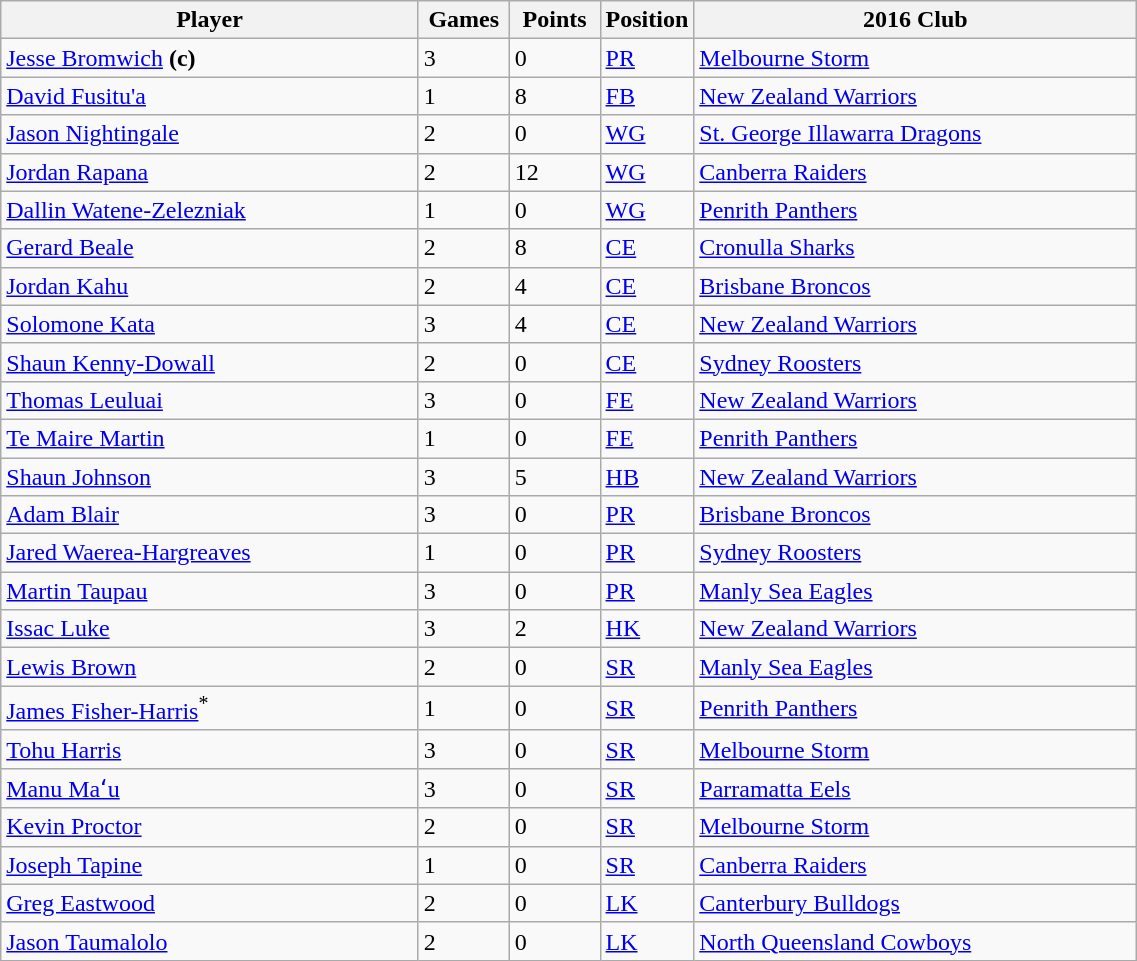<table class="wikitable sortable" style="width:60%;text-align:left">
<tr bgcolor=#FFFFFF>
<th !width=15%>Player</th>
<th width=8%>Games</th>
<th width=8%>Points</th>
<th width=8%>Position</th>
<th width=39%>2016 Club</th>
</tr>
<tr>
<td><a href='#'>Jesse Bromwich</a> <strong>(c)</strong></td>
<td>3</td>
<td>0</td>
<td><a href='#'>PR</a></td>
<td> <a href='#'>Melbourne Storm</a></td>
</tr>
<tr>
<td><a href='#'>David Fusitu'a</a></td>
<td>1</td>
<td>8</td>
<td><a href='#'>FB</a></td>
<td> <a href='#'>New Zealand Warriors</a></td>
</tr>
<tr>
<td><a href='#'>Jason Nightingale</a></td>
<td>2</td>
<td>0</td>
<td><a href='#'>WG</a></td>
<td> <a href='#'>St. George Illawarra Dragons</a></td>
</tr>
<tr>
<td><a href='#'>Jordan Rapana</a></td>
<td>2</td>
<td>12</td>
<td><a href='#'>WG</a></td>
<td> <a href='#'>Canberra Raiders</a></td>
</tr>
<tr>
<td><a href='#'>Dallin Watene-Zelezniak</a></td>
<td>1</td>
<td>0</td>
<td><a href='#'>WG</a></td>
<td> <a href='#'>Penrith Panthers</a></td>
</tr>
<tr>
<td><a href='#'>Gerard Beale</a></td>
<td>2</td>
<td>8</td>
<td><a href='#'>CE</a></td>
<td> <a href='#'>Cronulla Sharks</a></td>
</tr>
<tr>
<td><a href='#'>Jordan Kahu</a></td>
<td>2</td>
<td>4</td>
<td><a href='#'>CE</a></td>
<td> <a href='#'>Brisbane Broncos</a></td>
</tr>
<tr>
<td><a href='#'>Solomone Kata</a></td>
<td>3</td>
<td>4</td>
<td><a href='#'>CE</a></td>
<td> <a href='#'>New Zealand Warriors</a></td>
</tr>
<tr>
<td><a href='#'>Shaun Kenny-Dowall</a></td>
<td>2</td>
<td>0</td>
<td><a href='#'>CE</a></td>
<td> <a href='#'>Sydney Roosters</a></td>
</tr>
<tr>
<td><a href='#'>Thomas Leuluai</a></td>
<td>3</td>
<td>0</td>
<td><a href='#'>FE</a></td>
<td> <a href='#'>New Zealand Warriors</a></td>
</tr>
<tr>
<td><a href='#'>Te Maire Martin</a></td>
<td>1</td>
<td>0</td>
<td><a href='#'>FE</a></td>
<td> <a href='#'>Penrith Panthers</a></td>
</tr>
<tr>
<td><a href='#'>Shaun Johnson</a></td>
<td>3</td>
<td>5</td>
<td><a href='#'>HB</a></td>
<td> <a href='#'>New Zealand Warriors</a></td>
</tr>
<tr>
<td><a href='#'>Adam Blair</a></td>
<td>3</td>
<td>0</td>
<td><a href='#'>PR</a></td>
<td> <a href='#'>Brisbane Broncos</a></td>
</tr>
<tr>
<td><a href='#'>Jared Waerea-Hargreaves</a></td>
<td>1</td>
<td>0</td>
<td><a href='#'>PR</a></td>
<td> <a href='#'>Sydney Roosters</a></td>
</tr>
<tr>
<td><a href='#'>Martin Taupau</a></td>
<td>3</td>
<td>0</td>
<td><a href='#'>PR</a></td>
<td> <a href='#'>Manly Sea Eagles</a></td>
</tr>
<tr>
<td><a href='#'>Issac Luke</a></td>
<td>3</td>
<td>2</td>
<td><a href='#'>HK</a></td>
<td> <a href='#'>New Zealand Warriors</a></td>
</tr>
<tr>
<td><a href='#'>Lewis Brown</a></td>
<td>2</td>
<td>0</td>
<td><a href='#'>SR</a></td>
<td> <a href='#'>Manly Sea Eagles</a></td>
</tr>
<tr>
<td><a href='#'>James Fisher-Harris</a><sup>*</sup></td>
<td>1</td>
<td>0</td>
<td><a href='#'>SR</a></td>
<td> <a href='#'>Penrith Panthers</a></td>
</tr>
<tr>
<td><a href='#'>Tohu Harris</a></td>
<td>3</td>
<td>0</td>
<td><a href='#'>SR</a></td>
<td> <a href='#'>Melbourne Storm</a></td>
</tr>
<tr>
<td><a href='#'>Manu Maʻu</a></td>
<td>3</td>
<td>0</td>
<td><a href='#'>SR</a></td>
<td> <a href='#'>Parramatta Eels</a></td>
</tr>
<tr>
<td><a href='#'>Kevin Proctor</a></td>
<td>2</td>
<td>0</td>
<td><a href='#'>SR</a></td>
<td> <a href='#'>Melbourne Storm</a></td>
</tr>
<tr>
<td><a href='#'>Joseph Tapine</a></td>
<td>1</td>
<td>0</td>
<td><a href='#'>SR</a></td>
<td> <a href='#'>Canberra Raiders</a></td>
</tr>
<tr>
<td><a href='#'>Greg Eastwood</a></td>
<td>2</td>
<td>0</td>
<td><a href='#'>LK</a></td>
<td> <a href='#'>Canterbury Bulldogs</a></td>
</tr>
<tr>
<td><a href='#'>Jason Taumalolo</a></td>
<td>2</td>
<td>0</td>
<td><a href='#'>LK</a></td>
<td> <a href='#'>North Queensland Cowboys</a></td>
</tr>
</table>
